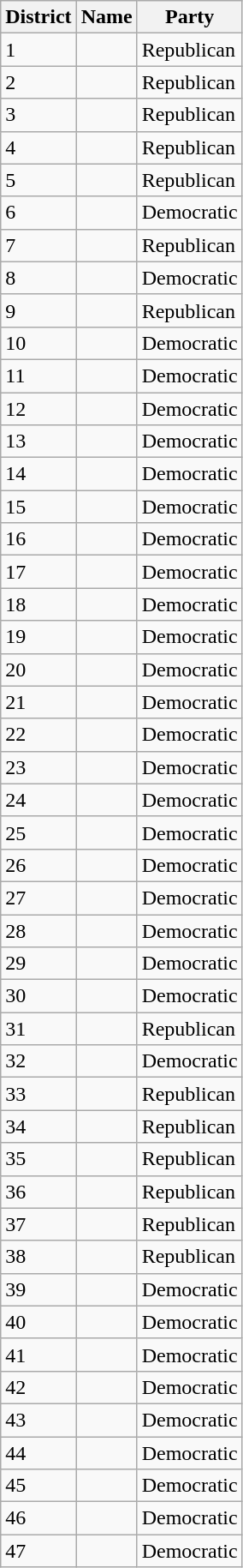<table class="wikitable sortable">
<tr>
<th>District</th>
<th>Name</th>
<th>Party</th>
</tr>
<tr>
<td>1</td>
<td></td>
<td>Republican</td>
</tr>
<tr>
<td>2</td>
<td></td>
<td>Republican</td>
</tr>
<tr>
<td>3</td>
<td></td>
<td>Republican</td>
</tr>
<tr>
<td>4</td>
<td></td>
<td>Republican</td>
</tr>
<tr>
<td>5</td>
<td></td>
<td>Republican</td>
</tr>
<tr>
<td>6</td>
<td></td>
<td>Democratic</td>
</tr>
<tr>
<td>7</td>
<td></td>
<td>Republican</td>
</tr>
<tr>
<td>8</td>
<td></td>
<td>Democratic</td>
</tr>
<tr>
<td>9</td>
<td></td>
<td>Republican</td>
</tr>
<tr>
<td>10</td>
<td></td>
<td>Democratic</td>
</tr>
<tr>
<td>11</td>
<td></td>
<td>Democratic</td>
</tr>
<tr>
<td>12</td>
<td></td>
<td>Democratic</td>
</tr>
<tr>
<td>13</td>
<td></td>
<td>Democratic</td>
</tr>
<tr>
<td>14</td>
<td></td>
<td>Democratic</td>
</tr>
<tr>
<td>15</td>
<td></td>
<td>Democratic</td>
</tr>
<tr>
<td>16</td>
<td></td>
<td>Democratic</td>
</tr>
<tr>
<td>17</td>
<td></td>
<td>Democratic</td>
</tr>
<tr>
<td>18</td>
<td></td>
<td>Democratic</td>
</tr>
<tr>
<td>19</td>
<td></td>
<td>Democratic</td>
</tr>
<tr>
<td>20</td>
<td></td>
<td>Democratic</td>
</tr>
<tr>
<td>21</td>
<td></td>
<td>Democratic</td>
</tr>
<tr>
<td>22</td>
<td></td>
<td>Democratic</td>
</tr>
<tr>
<td>23</td>
<td></td>
<td>Democratic</td>
</tr>
<tr>
<td>24</td>
<td></td>
<td>Democratic</td>
</tr>
<tr>
<td>25</td>
<td></td>
<td>Democratic</td>
</tr>
<tr>
<td>26</td>
<td></td>
<td>Democratic</td>
</tr>
<tr>
<td>27</td>
<td></td>
<td>Democratic</td>
</tr>
<tr>
<td>28</td>
<td></td>
<td>Democratic</td>
</tr>
<tr>
<td>29</td>
<td></td>
<td>Democratic</td>
</tr>
<tr>
<td>30</td>
<td></td>
<td>Democratic</td>
</tr>
<tr>
<td>31</td>
<td></td>
<td>Republican</td>
</tr>
<tr>
<td>32</td>
<td></td>
<td>Democratic</td>
</tr>
<tr>
<td>33</td>
<td></td>
<td>Republican</td>
</tr>
<tr>
<td>34</td>
<td></td>
<td>Republican</td>
</tr>
<tr>
<td>35</td>
<td></td>
<td>Republican</td>
</tr>
<tr>
<td>36</td>
<td></td>
<td>Republican</td>
</tr>
<tr>
<td>37</td>
<td></td>
<td>Republican</td>
</tr>
<tr>
<td>38</td>
<td></td>
<td>Republican</td>
</tr>
<tr>
<td>39</td>
<td></td>
<td>Democratic</td>
</tr>
<tr>
<td>40</td>
<td></td>
<td>Democratic</td>
</tr>
<tr>
<td>41</td>
<td></td>
<td>Democratic</td>
</tr>
<tr>
<td>42</td>
<td></td>
<td>Democratic</td>
</tr>
<tr>
<td>43</td>
<td></td>
<td>Democratic</td>
</tr>
<tr>
<td>44</td>
<td></td>
<td>Democratic</td>
</tr>
<tr>
<td>45</td>
<td></td>
<td>Democratic</td>
</tr>
<tr>
<td>46</td>
<td></td>
<td>Democratic</td>
</tr>
<tr>
<td>47</td>
<td></td>
<td>Democratic</td>
</tr>
</table>
